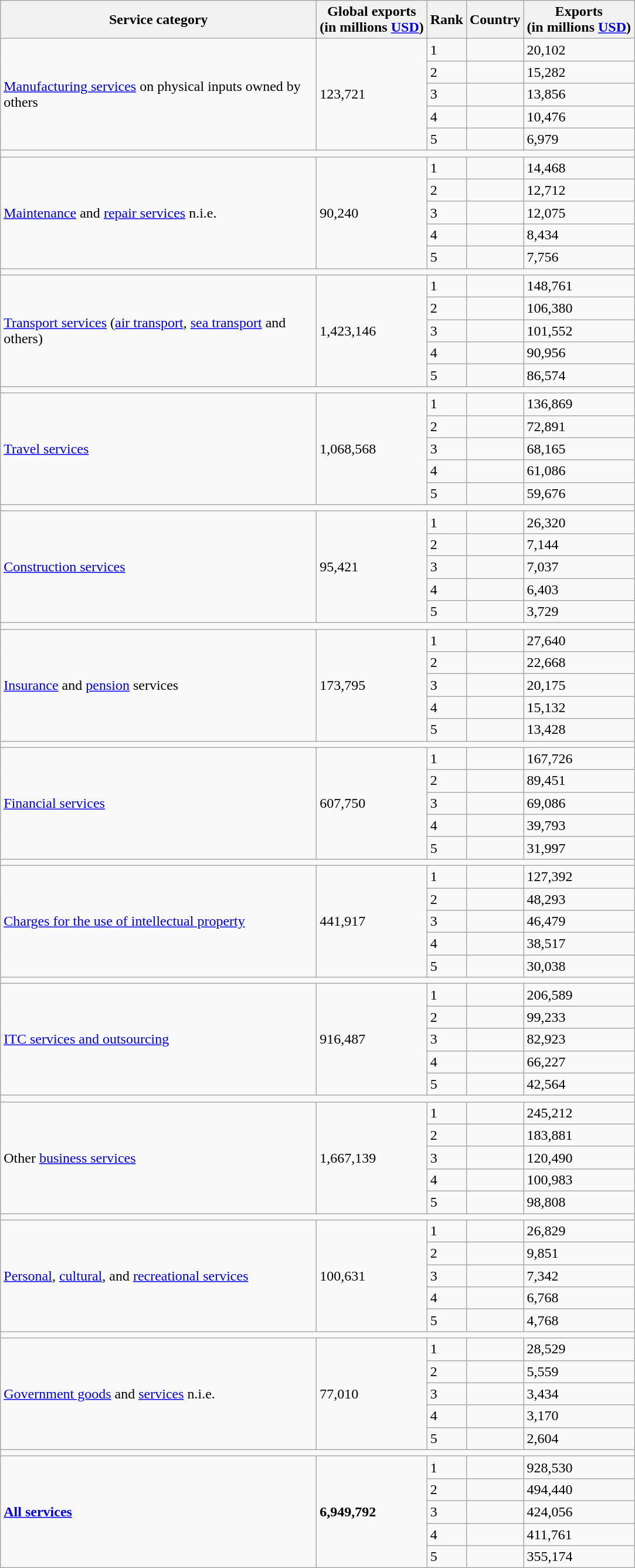<table class="wikitable sortable">
<tr>
<th style="width:22em;">Service category</th>
<th>Global exports<br>(in millions <a href='#'>USD</a>)</th>
<th>Rank</th>
<th>Country</th>
<th>Exports<br>(in millions <a href='#'>USD</a>)</th>
</tr>
<tr>
<td rowspan="5"><a href='#'>Manufacturing services</a> on physical inputs owned by others</td>
<td rowspan="5">123,721</td>
<td>1</td>
<td></td>
<td>20,102</td>
</tr>
<tr>
<td>2</td>
<td></td>
<td>15,282</td>
</tr>
<tr>
<td>3</td>
<td></td>
<td>13,856</td>
</tr>
<tr>
<td>4</td>
<td></td>
<td>10,476</td>
</tr>
<tr>
<td>5</td>
<td></td>
<td>6,979</td>
</tr>
<tr>
<td colspan="5"></td>
</tr>
<tr>
<td rowspan="5"><a href='#'>Maintenance</a> and <a href='#'>repair services</a> n.i.e.</td>
<td rowspan="5">90,240</td>
<td>1</td>
<td></td>
<td>14,468</td>
</tr>
<tr>
<td>2</td>
<td></td>
<td>12,712</td>
</tr>
<tr>
<td>3</td>
<td></td>
<td>12,075</td>
</tr>
<tr>
<td>4</td>
<td></td>
<td>8,434</td>
</tr>
<tr>
<td>5</td>
<td></td>
<td>7,756</td>
</tr>
<tr>
<td colspan="5"></td>
</tr>
<tr>
<td rowspan="5"><a href='#'>Transport services</a> (<a href='#'>air transport</a>, <a href='#'>sea transport</a> and others)</td>
<td rowspan="5">1,423,146</td>
<td>1</td>
<td></td>
<td>148,761</td>
</tr>
<tr>
<td>2</td>
<td></td>
<td>106,380</td>
</tr>
<tr>
<td>3</td>
<td></td>
<td>101,552</td>
</tr>
<tr>
<td>4</td>
<td></td>
<td>90,956</td>
</tr>
<tr>
<td>5</td>
<td></td>
<td>86,574</td>
</tr>
<tr>
<td colspan="5"></td>
</tr>
<tr>
<td rowspan="5"><a href='#'>Travel services</a></td>
<td rowspan="5">1,068,568</td>
<td>1</td>
<td></td>
<td>136,869</td>
</tr>
<tr>
<td>2</td>
<td></td>
<td>72,891</td>
</tr>
<tr>
<td>3</td>
<td></td>
<td>68,165</td>
</tr>
<tr>
<td>4</td>
<td></td>
<td>61,086</td>
</tr>
<tr>
<td>5</td>
<td></td>
<td>59,676</td>
</tr>
<tr>
<td colspan="5"></td>
</tr>
<tr>
<td rowspan="5"><a href='#'>Construction services</a></td>
<td rowspan="5">95,421</td>
<td>1</td>
<td></td>
<td>26,320</td>
</tr>
<tr>
<td>2</td>
<td></td>
<td>7,144</td>
</tr>
<tr>
<td>3</td>
<td></td>
<td>7,037</td>
</tr>
<tr>
<td>4</td>
<td></td>
<td>6,403</td>
</tr>
<tr>
<td>5</td>
<td></td>
<td>3,729</td>
</tr>
<tr>
<td colspan="5"></td>
</tr>
<tr>
<td rowspan="5"><a href='#'>Insurance</a> and <a href='#'>pension</a> services</td>
<td rowspan="5">173,795</td>
<td>1</td>
<td></td>
<td>27,640</td>
</tr>
<tr>
<td>2</td>
<td></td>
<td>22,668</td>
</tr>
<tr>
<td>3</td>
<td></td>
<td>20,175</td>
</tr>
<tr>
<td>4</td>
<td></td>
<td>15,132</td>
</tr>
<tr>
<td>5</td>
<td></td>
<td>13,428</td>
</tr>
<tr>
<td colspan="5"></td>
</tr>
<tr>
<td rowspan="5"><a href='#'>Financial services</a></td>
<td rowspan="5">607,750</td>
<td>1</td>
<td></td>
<td>167,726</td>
</tr>
<tr>
<td>2</td>
<td></td>
<td>89,451</td>
</tr>
<tr>
<td>3</td>
<td></td>
<td>69,086</td>
</tr>
<tr>
<td>4</td>
<td></td>
<td>39,793</td>
</tr>
<tr>
<td>5</td>
<td></td>
<td>31,997</td>
</tr>
<tr>
<td colspan="5"></td>
</tr>
<tr>
<td rowspan="5"><a href='#'>Charges for the use of intellectual property</a></td>
<td rowspan="5">441,917</td>
<td>1</td>
<td></td>
<td>127,392</td>
</tr>
<tr>
<td>2</td>
<td></td>
<td>48,293</td>
</tr>
<tr>
<td>3</td>
<td></td>
<td>46,479</td>
</tr>
<tr>
<td>4</td>
<td></td>
<td>38,517</td>
</tr>
<tr>
<td>5</td>
<td></td>
<td>30,038</td>
</tr>
<tr>
<td colspan="5"></td>
</tr>
<tr>
<td rowspan="5"><a href='#'>ITC services and outsourcing</a></td>
<td rowspan="5">916,487</td>
<td>1</td>
<td></td>
<td>206,589</td>
</tr>
<tr>
<td>2</td>
<td></td>
<td>99,233</td>
</tr>
<tr>
<td>3</td>
<td></td>
<td>82,923</td>
</tr>
<tr>
<td>4</td>
<td></td>
<td>66,227</td>
</tr>
<tr>
<td>5</td>
<td></td>
<td>42,564</td>
</tr>
<tr>
<td colspan="5"></td>
</tr>
<tr>
<td rowspan="5">Other <a href='#'>business services</a></td>
<td rowspan="5">1,667,139</td>
<td>1</td>
<td></td>
<td>245,212</td>
</tr>
<tr>
<td>2</td>
<td></td>
<td>183,881</td>
</tr>
<tr>
<td>3</td>
<td></td>
<td>120,490</td>
</tr>
<tr>
<td>4</td>
<td></td>
<td>100,983</td>
</tr>
<tr>
<td>5</td>
<td></td>
<td>98,808</td>
</tr>
<tr>
<td colspan="5"></td>
</tr>
<tr>
<td rowspan="5"><a href='#'>Personal</a>, <a href='#'>cultural</a>, and <a href='#'>recreational services</a></td>
<td rowspan="5">100,631</td>
<td>1</td>
<td></td>
<td>26,829</td>
</tr>
<tr>
<td>2</td>
<td></td>
<td>9,851</td>
</tr>
<tr>
<td>3</td>
<td></td>
<td>7,342</td>
</tr>
<tr>
<td>4</td>
<td></td>
<td>6,768</td>
</tr>
<tr>
<td>5</td>
<td></td>
<td>4,768</td>
</tr>
<tr>
<td colspan="5"></td>
</tr>
<tr>
<td rowspan="5"><a href='#'>Government goods</a> and <a href='#'>services</a> n.i.e.</td>
<td rowspan="5">77,010</td>
<td>1</td>
<td></td>
<td>28,529</td>
</tr>
<tr>
<td>2</td>
<td></td>
<td>5,559</td>
</tr>
<tr>
<td>3</td>
<td></td>
<td>3,434</td>
</tr>
<tr>
<td>4</td>
<td></td>
<td>3,170</td>
</tr>
<tr>
<td>5</td>
<td></td>
<td>2,604</td>
</tr>
<tr>
<td colspan="5"></td>
</tr>
<tr>
<td rowspan="5"><strong><a href='#'>All services</a></strong></td>
<td rowspan="5"><strong>6,949,792</strong></td>
<td>1</td>
<td></td>
<td>928,530</td>
</tr>
<tr>
<td>2</td>
<td></td>
<td>494,440</td>
</tr>
<tr>
<td>3</td>
<td></td>
<td>424,056</td>
</tr>
<tr>
<td>4</td>
<td></td>
<td>411,761</td>
</tr>
<tr>
<td>5</td>
<td></td>
<td>355,174</td>
</tr>
</table>
